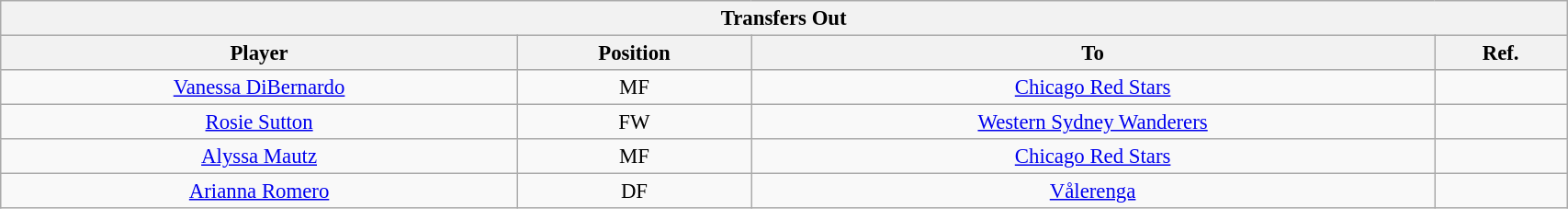<table class="wikitable sortable collapsible collapsed" style="font-size:95%; text-align: center; width: 90%;">
<tr>
<th colspan="4" style="with: 100%;" align=center><strong>Transfers Out</strong></th>
</tr>
<tr>
<th>Player</th>
<th>Position</th>
<th>To</th>
<th>Ref.</th>
</tr>
<tr>
<td> <a href='#'>Vanessa DiBernardo</a></td>
<td>MF</td>
<td> <a href='#'>Chicago Red Stars</a></td>
<td></td>
</tr>
<tr>
<td> <a href='#'>Rosie Sutton</a></td>
<td>FW</td>
<td><a href='#'>Western Sydney Wanderers</a></td>
<td></td>
</tr>
<tr>
<td> <a href='#'>Alyssa Mautz</a></td>
<td>MF</td>
<td> <a href='#'>Chicago Red Stars</a></td>
<td></td>
</tr>
<tr>
<td> <a href='#'>Arianna Romero</a></td>
<td>DF</td>
<td> <a href='#'>Vålerenga</a></td>
<td></td>
</tr>
</table>
